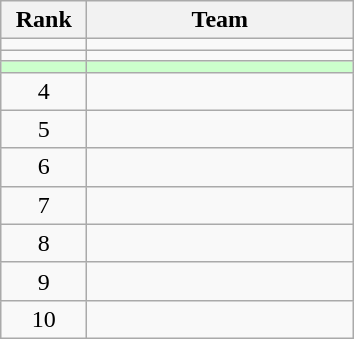<table class="wikitable" style="text-align: center">
<tr>
<th width=50>Rank</th>
<th width=170>Team</th>
</tr>
<tr>
<td></td>
<td align=left></td>
</tr>
<tr>
<td></td>
<td align=left></td>
</tr>
<tr bgcolor="#ccffcc">
<td></td>
<td align=left></td>
</tr>
<tr>
<td>4</td>
<td align=left></td>
</tr>
<tr>
<td>5</td>
<td align=left></td>
</tr>
<tr>
<td>6</td>
<td align=left></td>
</tr>
<tr>
<td>7</td>
<td align=left></td>
</tr>
<tr>
<td>8</td>
<td align=left></td>
</tr>
<tr>
<td>9</td>
<td align=left></td>
</tr>
<tr>
<td>10</td>
<td align=left></td>
</tr>
</table>
